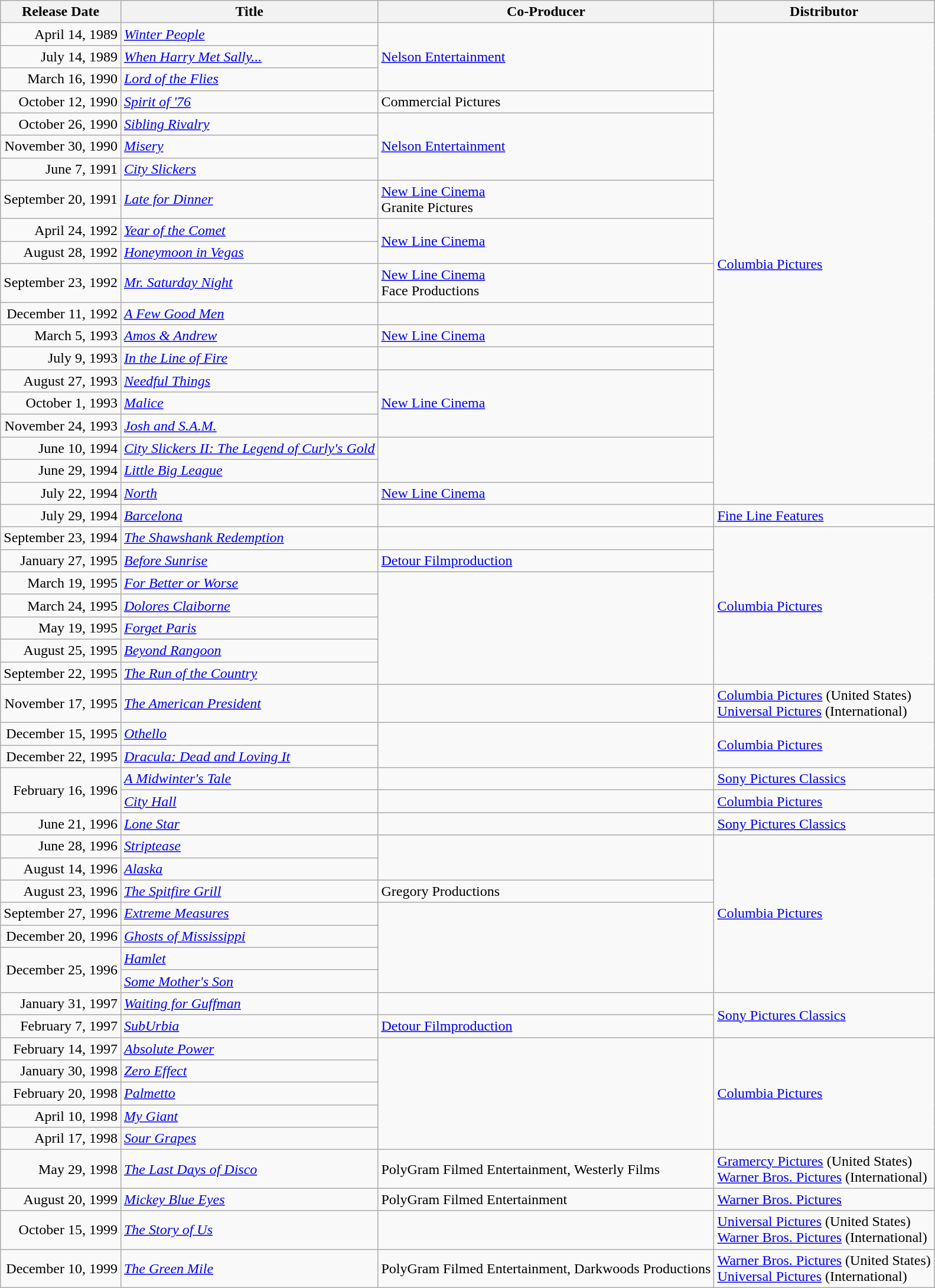<table class="wikitable sortable">
<tr>
<th>Release Date</th>
<th>Title</th>
<th>Co-Producer</th>
<th>Distributor</th>
</tr>
<tr>
<td align="right">April 14, 1989</td>
<td><em><a href='#'>Winter People</a></em></td>
<td rowspan="3"><a href='#'>Nelson Entertainment</a></td>
<td rowspan="20"><a href='#'>Columbia Pictures</a></td>
</tr>
<tr>
<td align="right">July 14, 1989</td>
<td><em><a href='#'>When Harry Met Sally...</a></em></td>
</tr>
<tr>
<td align="right">March 16, 1990</td>
<td><em><a href='#'>Lord of the Flies</a></em></td>
</tr>
<tr>
<td align="right">October 12, 1990</td>
<td><em><a href='#'>Spirit of '76</a></em></td>
<td>Commercial Pictures</td>
</tr>
<tr>
<td align="right">October 26, 1990</td>
<td><em><a href='#'>Sibling Rivalry</a></em></td>
<td rowspan="3"><a href='#'>Nelson Entertainment</a></td>
</tr>
<tr>
<td align="right">November 30, 1990</td>
<td><em><a href='#'>Misery</a></em></td>
</tr>
<tr>
<td align="right">June 7, 1991</td>
<td><em><a href='#'>City Slickers</a></em></td>
</tr>
<tr>
<td align="right">September 20, 1991</td>
<td><em><a href='#'>Late for Dinner</a></em></td>
<td><a href='#'>New Line Cinema</a><br>Granite Pictures</td>
</tr>
<tr>
<td align="right">April 24, 1992</td>
<td><em><a href='#'>Year of the Comet</a></em></td>
<td rowspan="2"><a href='#'>New Line Cinema</a></td>
</tr>
<tr>
<td align="right">August 28, 1992</td>
<td><em><a href='#'>Honeymoon in Vegas</a></em></td>
</tr>
<tr>
<td align="right">September 23, 1992</td>
<td><em><a href='#'>Mr. Saturday Night</a></em></td>
<td><a href='#'>New Line Cinema</a><br>Face Productions</td>
</tr>
<tr>
<td align="right">December 11, 1992</td>
<td><em><a href='#'>A Few Good Men</a></em></td>
<td></td>
</tr>
<tr>
<td align="right">March 5, 1993</td>
<td><em><a href='#'>Amos & Andrew</a></em></td>
<td><a href='#'>New Line Cinema</a></td>
</tr>
<tr>
<td align="right">July 9, 1993</td>
<td><em><a href='#'>In the Line of Fire</a></em></td>
<td></td>
</tr>
<tr>
<td align="right">August 27, 1993</td>
<td><em><a href='#'>Needful Things</a></em></td>
<td rowspan="3"><a href='#'>New Line Cinema</a></td>
</tr>
<tr>
<td align="right">October 1, 1993</td>
<td><em><a href='#'>Malice</a></em></td>
</tr>
<tr>
<td align="right">November 24, 1993</td>
<td><em><a href='#'>Josh and S.A.M.</a></em></td>
</tr>
<tr>
<td align="right">June 10, 1994</td>
<td><em><a href='#'>City Slickers II: The Legend of Curly's Gold</a></em></td>
</tr>
<tr>
<td align="right">June 29, 1994</td>
<td><em><a href='#'>Little Big League</a></em></td>
</tr>
<tr>
<td align="right">July 22, 1994</td>
<td><em><a href='#'>North</a></em></td>
<td><a href='#'>New Line Cinema</a></td>
</tr>
<tr>
<td align="right">July 29, 1994</td>
<td><em><a href='#'>Barcelona</a></em></td>
<td></td>
<td><a href='#'>Fine Line Features</a></td>
</tr>
<tr>
<td align="right">September 23, 1994</td>
<td><em><a href='#'>The Shawshank Redemption</a></em></td>
<td></td>
<td rowspan="7"><a href='#'>Columbia Pictures</a></td>
</tr>
<tr>
<td align="right">January 27, 1995</td>
<td><em><a href='#'>Before Sunrise</a></em></td>
<td><a href='#'>Detour Filmproduction</a></td>
</tr>
<tr>
<td align="right">March 19, 1995</td>
<td><em><a href='#'>For Better or Worse</a></em></td>
</tr>
<tr>
<td align="right">March 24, 1995</td>
<td><em><a href='#'>Dolores Claiborne</a></em></td>
</tr>
<tr>
<td align="right">May 19, 1995</td>
<td><em><a href='#'>Forget Paris</a></em></td>
</tr>
<tr>
<td align="right">August 25, 1995</td>
<td><em><a href='#'>Beyond Rangoon</a></em></td>
</tr>
<tr>
<td align="right">September 22, 1995</td>
<td><em><a href='#'>The Run of the Country</a></em></td>
</tr>
<tr>
<td align="right">November 17, 1995</td>
<td><em><a href='#'>The American President</a></em></td>
<td></td>
<td><a href='#'>Columbia Pictures</a> (United States)<br><a href='#'>Universal Pictures</a> (International)</td>
</tr>
<tr>
<td align="right">December 15, 1995</td>
<td><em><a href='#'>Othello</a></em></td>
<td rowspan="2"></td>
<td rowspan="2"><a href='#'>Columbia Pictures</a></td>
</tr>
<tr>
<td align="right">December 22, 1995</td>
<td><em><a href='#'>Dracula: Dead and Loving It</a></em></td>
</tr>
<tr>
<td rowspan="2" align="right">February 16, 1996</td>
<td><em><a href='#'>A Midwinter's Tale</a></em></td>
<td></td>
<td><a href='#'>Sony Pictures Classics</a></td>
</tr>
<tr>
<td><em><a href='#'>City Hall</a></em></td>
<td></td>
<td><a href='#'>Columbia Pictures</a></td>
</tr>
<tr>
<td align="right">June 21, 1996</td>
<td><em><a href='#'>Lone Star</a></em></td>
<td></td>
<td><a href='#'>Sony Pictures Classics</a></td>
</tr>
<tr>
<td align="right">June 28, 1996</td>
<td><em><a href='#'>Striptease</a></em></td>
<td rowspan="2"></td>
<td rowspan="7"><a href='#'>Columbia Pictures</a></td>
</tr>
<tr>
<td align="right">August 14, 1996</td>
<td><em><a href='#'>Alaska</a></em></td>
</tr>
<tr>
<td align="right">August 23, 1996</td>
<td><em><a href='#'>The Spitfire Grill</a></em></td>
<td>Gregory Productions</td>
</tr>
<tr>
<td align="right">September 27, 1996</td>
<td><em><a href='#'>Extreme Measures</a></em></td>
<td rowspan="4"></td>
</tr>
<tr>
<td align="right">December 20, 1996</td>
<td><em><a href='#'>Ghosts of Mississippi</a></em></td>
</tr>
<tr>
<td rowspan="2" align="right">December 25, 1996</td>
<td><em><a href='#'>Hamlet</a></em></td>
</tr>
<tr>
<td><em><a href='#'>Some Mother's Son</a></em></td>
</tr>
<tr>
<td align="right">January 31, 1997</td>
<td><em><a href='#'>Waiting for Guffman</a></em></td>
<td></td>
<td rowspan="2"><a href='#'>Sony Pictures Classics</a></td>
</tr>
<tr>
<td align="right">February 7, 1997</td>
<td><em><a href='#'>SubUrbia</a></em></td>
<td><a href='#'>Detour Filmproduction</a></td>
</tr>
<tr>
<td align="right">February 14, 1997</td>
<td><em><a href='#'>Absolute Power</a></em></td>
<td rowspan="5"></td>
<td rowspan="5"><a href='#'>Columbia Pictures</a></td>
</tr>
<tr>
<td align="right">January 30, 1998</td>
<td><em><a href='#'>Zero Effect</a></em></td>
</tr>
<tr>
<td align="right">February 20, 1998</td>
<td><em><a href='#'>Palmetto</a></em></td>
</tr>
<tr>
<td align="right">April 10, 1998</td>
<td><em><a href='#'>My Giant</a></em></td>
</tr>
<tr>
<td align="right">April 17, 1998</td>
<td><em><a href='#'>Sour Grapes</a></em></td>
</tr>
<tr>
<td align="right">May 29, 1998</td>
<td><em><a href='#'>The Last Days of Disco</a></em></td>
<td>PolyGram Filmed Entertainment, Westerly Films</td>
<td><a href='#'>Gramercy Pictures</a> (United States)<br><a href='#'>Warner Bros. Pictures</a> (International)</td>
</tr>
<tr>
<td align="right">August 20, 1999</td>
<td><em><a href='#'>Mickey Blue Eyes</a></em></td>
<td>PolyGram Filmed Entertainment</td>
<td><a href='#'>Warner Bros. Pictures</a></td>
</tr>
<tr>
<td align="right">October 15, 1999</td>
<td><em><a href='#'>The Story of Us</a></em></td>
<td></td>
<td><a href='#'>Universal Pictures</a> (United States)<br><a href='#'>Warner Bros. Pictures</a> (International)</td>
</tr>
<tr>
<td align="right">December 10, 1999</td>
<td><em><a href='#'>The Green Mile</a></em></td>
<td>PolyGram Filmed Entertainment, Darkwoods Productions</td>
<td><a href='#'>Warner Bros. Pictures</a> (United States)<br><a href='#'>Universal Pictures</a> (International)</td>
</tr>
</table>
